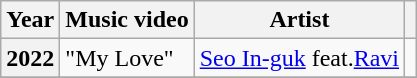<table class="wikitable plainrowheaders sortable">
<tr>
<th>Year</th>
<th>Music video</th>
<th>Artist</th>
<th scope="col" class="unsortable"></th>
</tr>
<tr>
<th scope="row">2022</th>
<td>"My Love"</td>
<td><a href='#'>Seo In-guk</a> feat.<a href='#'>Ravi</a></td>
<td></td>
</tr>
<tr>
</tr>
</table>
